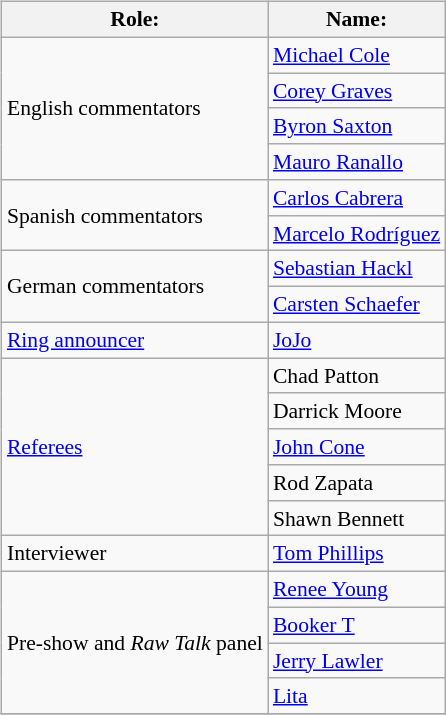<table class=wikitable style="font-size:90%; margin: 0.5em 0 0.5em 1em; float: right; clear: right;">
<tr>
<th>Role:</th>
<th>Name:</th>
</tr>
<tr>
<td rowspan=4>English commentators</td>
<td><a href='#'>Michael Cole</a> </td>
</tr>
<tr>
<td><a href='#'>Corey Graves</a> </td>
</tr>
<tr>
<td><a href='#'>Byron Saxton</a> </td>
</tr>
<tr>
<td><a href='#'>Mauro Ranallo</a> </td>
</tr>
<tr>
<td rowspan=2>Spanish commentators</td>
<td><a href='#'>Carlos Cabrera</a></td>
</tr>
<tr>
<td><a href='#'>Marcelo Rodríguez</a></td>
</tr>
<tr>
<td rowspan=2>German commentators</td>
<td><a href='#'>Sebastian Hackl</a></td>
</tr>
<tr>
<td><a href='#'>Carsten Schaefer</a></td>
</tr>
<tr>
<td rowspan=1><a href='#'>Ring announcer</a></td>
<td><a href='#'>JoJo</a></td>
</tr>
<tr>
<td rowspan=5><a href='#'>Referees</a></td>
<td>Chad Patton</td>
</tr>
<tr>
<td>Darrick Moore</td>
</tr>
<tr>
<td><a href='#'>John Cone</a></td>
</tr>
<tr>
<td>Rod Zapata</td>
</tr>
<tr>
<td>Shawn Bennett</td>
</tr>
<tr>
<td rowspan=1>Interviewer</td>
<td><a href='#'>Tom Phillips</a></td>
</tr>
<tr>
<td rowspan=4>Pre-show and <em>Raw Talk</em> panel</td>
<td><a href='#'>Renee Young</a></td>
</tr>
<tr>
<td><a href='#'>Booker T</a></td>
</tr>
<tr>
<td><a href='#'>Jerry Lawler</a></td>
</tr>
<tr>
<td><a href='#'>Lita</a></td>
</tr>
<tr>
</tr>
</table>
